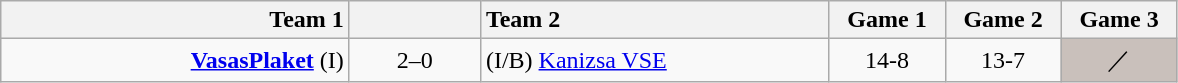<table class=wikitable style="text-align:center">
<tr>
<th style="width:225px; text-align:right;">Team 1</th>
<th style="width:80px;"></th>
<th style="width:225px; text-align:left;">Team 2</th>
<th style="width:70px;">Game 1</th>
<th style="width:70px;">Game 2</th>
<th style="width:70px;">Game 3</th>
</tr>
<tr>
<td align=right><strong><a href='#'>VasasPlaket</a></strong> (I) </td>
<td>2–0</td>
<td align=left> (I/B) <a href='#'>Kanizsa VSE</a></td>
<td>14-8</td>
<td>13-7</td>
<td bgcolor=#c9c0bb>／</td>
</tr>
</table>
